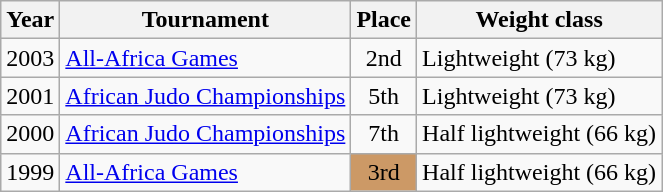<table class=wikitable>
<tr>
<th>Year</th>
<th>Tournament</th>
<th>Place</th>
<th>Weight class</th>
</tr>
<tr>
<td>2003</td>
<td><a href='#'>All-Africa Games</a></td>
<td align="center">2nd</td>
<td>Lightweight (73 kg)</td>
</tr>
<tr>
<td>2001</td>
<td><a href='#'>African Judo Championships</a></td>
<td align="center">5th</td>
<td>Lightweight (73 kg)</td>
</tr>
<tr>
<td>2000</td>
<td><a href='#'>African Judo Championships</a></td>
<td align="center">7th</td>
<td>Half lightweight (66 kg)</td>
</tr>
<tr>
<td>1999</td>
<td><a href='#'>All-Africa Games</a></td>
<td bgcolor="cc9966" align="center">3rd</td>
<td>Half lightweight (66 kg)</td>
</tr>
</table>
